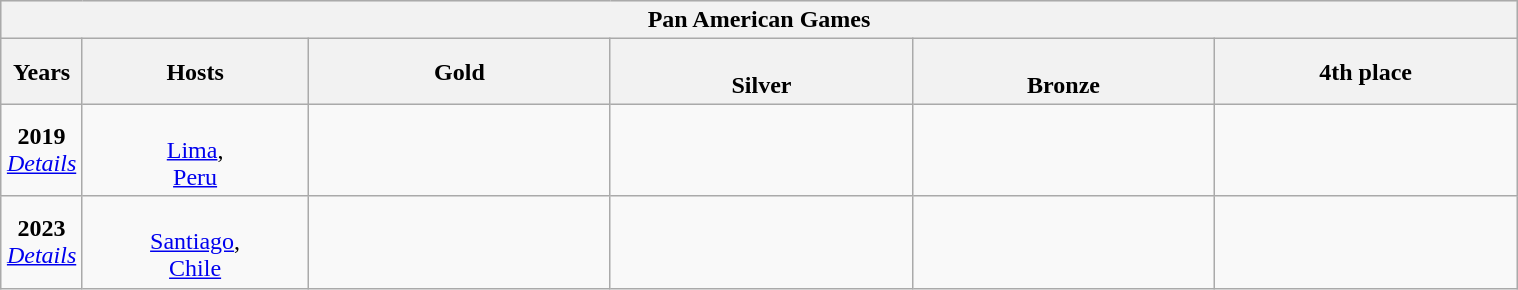<table class="wikitable sortable toccolours" border="1" cellpadding="2" style="border-collapse: collapse; text-align: center; width: 80%; margin: 0 auto;">
<tr style= "background: #e2e2e2;">
<th colspan=6 width=100%>Pan American Games</th>
</tr>
<tr style="background: #efefef;">
<th width=5%>Years</th>
<th width=15%>Hosts</th>
<th width=20%> Gold</th>
<th width=20%><br>Silver</th>
<th width=20%><br>Bronze</th>
<th width=20%>4th place</th>
</tr>
<tr align=center>
<td><strong>2019</strong><br><em><a href='#'>Details</a></em></td>
<td><br><a href='#'>Lima</a>,<br> <a href='#'>Peru</a></td>
<td><strong></strong></td>
<td></td>
<td></td>
<td></td>
</tr>
<tr align=center>
<td><strong>2023</strong><br><em><a href='#'>Details</a></em></td>
<td><br><a href='#'>Santiago</a>,<br> <a href='#'>Chile</a></td>
<td><strong></strong></td>
<td></td>
<td></td>
<td></td>
</tr>
</table>
